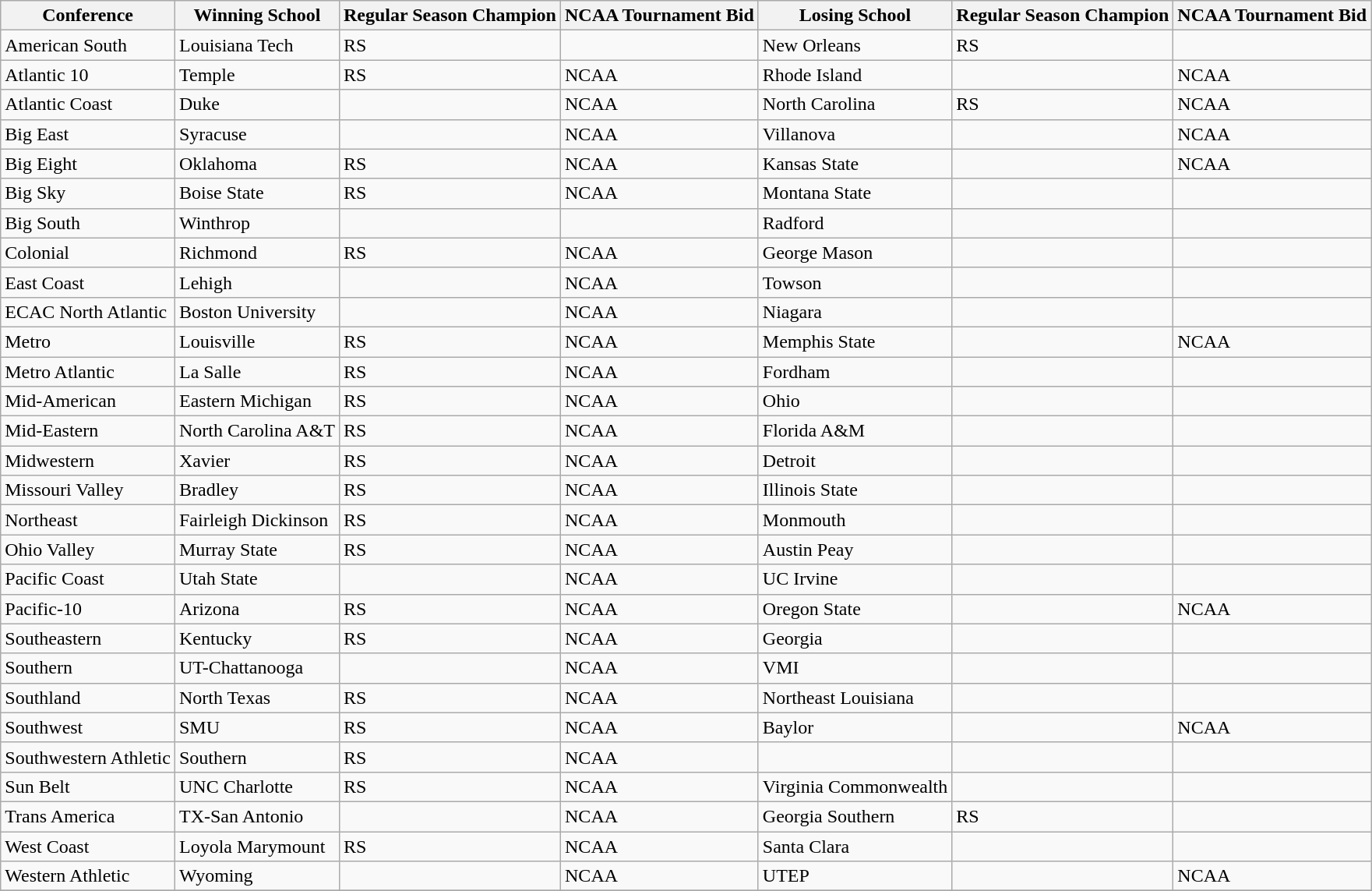<table class="wikitable">
<tr>
<th>Conference</th>
<th>Winning School</th>
<th>Regular Season Champion</th>
<th>NCAA Tournament Bid</th>
<th>Losing School</th>
<th>Regular Season Champion</th>
<th>NCAA Tournament Bid</th>
</tr>
<tr>
<td>American South</td>
<td>Louisiana Tech</td>
<td>RS</td>
<td></td>
<td>New Orleans</td>
<td>RS</td>
<td></td>
</tr>
<tr>
<td>Atlantic 10</td>
<td>Temple</td>
<td>RS</td>
<td>NCAA</td>
<td>Rhode Island</td>
<td></td>
<td>NCAA</td>
</tr>
<tr>
<td>Atlantic Coast</td>
<td>Duke</td>
<td></td>
<td>NCAA</td>
<td>North Carolina</td>
<td>RS</td>
<td>NCAA</td>
</tr>
<tr>
<td>Big East</td>
<td>Syracuse</td>
<td></td>
<td>NCAA</td>
<td>Villanova</td>
<td></td>
<td>NCAA</td>
</tr>
<tr>
<td>Big Eight</td>
<td>Oklahoma</td>
<td>RS</td>
<td>NCAA</td>
<td>Kansas State</td>
<td></td>
<td>NCAA</td>
</tr>
<tr>
<td>Big Sky</td>
<td>Boise State</td>
<td>RS</td>
<td>NCAA</td>
<td>Montana State</td>
<td></td>
<td></td>
</tr>
<tr>
<td>Big South</td>
<td>Winthrop</td>
<td></td>
<td></td>
<td>Radford</td>
<td></td>
<td></td>
</tr>
<tr>
<td>Colonial</td>
<td>Richmond</td>
<td>RS</td>
<td>NCAA</td>
<td>George Mason</td>
<td></td>
<td></td>
</tr>
<tr>
<td>East Coast</td>
<td>Lehigh</td>
<td></td>
<td>NCAA</td>
<td>Towson</td>
<td></td>
<td></td>
</tr>
<tr>
<td>ECAC North Atlantic</td>
<td>Boston University</td>
<td></td>
<td>NCAA</td>
<td>Niagara</td>
<td></td>
<td></td>
</tr>
<tr>
<td>Metro</td>
<td>Louisville</td>
<td>RS</td>
<td>NCAA</td>
<td>Memphis State</td>
<td></td>
<td>NCAA</td>
</tr>
<tr>
<td>Metro Atlantic</td>
<td>La Salle</td>
<td>RS</td>
<td>NCAA</td>
<td>Fordham</td>
<td></td>
<td></td>
</tr>
<tr>
<td>Mid-American</td>
<td>Eastern Michigan</td>
<td>RS</td>
<td>NCAA</td>
<td>Ohio</td>
<td></td>
<td></td>
</tr>
<tr>
<td>Mid-Eastern</td>
<td>North Carolina A&T</td>
<td>RS</td>
<td>NCAA</td>
<td>Florida A&M</td>
<td></td>
<td></td>
</tr>
<tr>
<td>Midwestern</td>
<td>Xavier</td>
<td>RS</td>
<td>NCAA</td>
<td>Detroit</td>
<td></td>
<td></td>
</tr>
<tr>
<td>Missouri Valley</td>
<td>Bradley</td>
<td>RS</td>
<td>NCAA</td>
<td>Illinois State</td>
<td></td>
<td></td>
</tr>
<tr>
<td>Northeast</td>
<td>Fairleigh Dickinson</td>
<td>RS</td>
<td>NCAA</td>
<td>Monmouth</td>
<td></td>
<td></td>
</tr>
<tr>
<td>Ohio Valley</td>
<td>Murray State</td>
<td>RS</td>
<td>NCAA</td>
<td>Austin Peay</td>
<td></td>
<td></td>
</tr>
<tr>
<td>Pacific Coast</td>
<td>Utah State</td>
<td></td>
<td>NCAA</td>
<td>UC Irvine</td>
<td></td>
<td></td>
</tr>
<tr>
<td>Pacific-10</td>
<td>Arizona</td>
<td>RS</td>
<td>NCAA</td>
<td>Oregon State</td>
<td></td>
<td>NCAA</td>
</tr>
<tr>
<td>Southeastern</td>
<td>Kentucky</td>
<td>RS</td>
<td>NCAA</td>
<td>Georgia</td>
<td></td>
<td></td>
</tr>
<tr>
<td>Southern</td>
<td>UT-Chattanooga</td>
<td></td>
<td>NCAA</td>
<td>VMI</td>
<td></td>
<td></td>
</tr>
<tr>
<td>Southland</td>
<td>North Texas</td>
<td>RS</td>
<td>NCAA</td>
<td>Northeast Louisiana</td>
<td></td>
<td></td>
</tr>
<tr>
<td>Southwest</td>
<td>SMU</td>
<td>RS</td>
<td>NCAA</td>
<td>Baylor</td>
<td></td>
<td>NCAA</td>
</tr>
<tr>
<td>Southwestern Athletic</td>
<td>Southern</td>
<td>RS</td>
<td>NCAA</td>
<td></td>
<td></td>
<td></td>
</tr>
<tr>
<td>Sun Belt</td>
<td>UNC Charlotte</td>
<td>RS</td>
<td>NCAA</td>
<td>Virginia Commonwealth</td>
<td></td>
<td></td>
</tr>
<tr>
<td>Trans America</td>
<td>TX-San Antonio</td>
<td></td>
<td>NCAA</td>
<td>Georgia Southern</td>
<td>RS</td>
<td></td>
</tr>
<tr>
<td>West Coast</td>
<td>Loyola Marymount</td>
<td>RS</td>
<td>NCAA</td>
<td>Santa Clara</td>
<td></td>
<td></td>
</tr>
<tr>
<td>Western Athletic</td>
<td>Wyoming</td>
<td></td>
<td>NCAA</td>
<td>UTEP</td>
<td></td>
<td>NCAA</td>
</tr>
<tr>
</tr>
</table>
